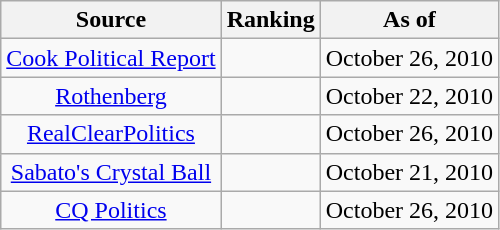<table class="wikitable" style="text-align:center">
<tr>
<th>Source</th>
<th>Ranking</th>
<th>As of</th>
</tr>
<tr>
<td><a href='#'>Cook Political Report</a></td>
<td></td>
<td>October 26, 2010</td>
</tr>
<tr>
<td><a href='#'>Rothenberg</a></td>
<td></td>
<td>October 22, 2010</td>
</tr>
<tr>
<td><a href='#'>RealClearPolitics</a></td>
<td></td>
<td>October 26, 2010</td>
</tr>
<tr>
<td><a href='#'>Sabato's Crystal Ball</a></td>
<td></td>
<td>October 21, 2010</td>
</tr>
<tr>
<td><a href='#'>CQ Politics</a></td>
<td></td>
<td>October 26, 2010</td>
</tr>
</table>
